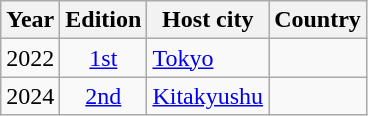<table class="wikitable sortable plainrowheaders" style="text-align:left;">
<tr>
<th>Year</th>
<th>Edition</th>
<th>Host city</th>
<th>Country</th>
</tr>
<tr>
<td align=center>2022</td>
<td align=center><a href='#'>1st</a></td>
<td><a href='#'>Tokyo</a></td>
<td></td>
</tr>
<tr>
<td align=center>2024</td>
<td align=center><a href='#'>2nd</a></td>
<td><a href='#'>Kitakyushu</a></td>
<td></td>
</tr>
</table>
